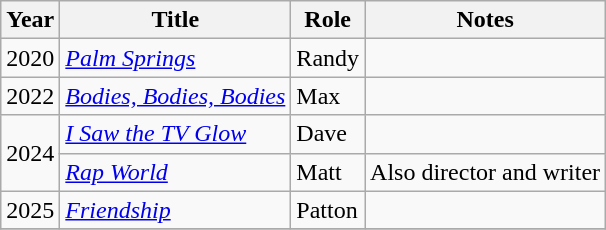<table class="wikitable">
<tr>
<th>Year</th>
<th>Title</th>
<th>Role</th>
<th>Notes</th>
</tr>
<tr>
<td>2020</td>
<td><em><a href='#'>Palm Springs</a></em></td>
<td>Randy</td>
<td></td>
</tr>
<tr>
<td>2022</td>
<td><em><a href='#'>Bodies, Bodies, Bodies</a></em></td>
<td>Max</td>
<td></td>
</tr>
<tr>
<td rowspan="2">2024</td>
<td><em><a href='#'>I Saw the TV Glow</a></em></td>
<td>Dave</td>
<td></td>
</tr>
<tr>
<td><em><a href='#'>Rap World</a></em></td>
<td>Matt</td>
<td>Also director and writer</td>
</tr>
<tr>
<td>2025</td>
<td><em><a href='#'>Friendship</a></em></td>
<td>Patton</td>
<td></td>
</tr>
<tr>
</tr>
</table>
